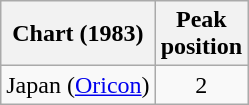<table class="wikitable sortable plainrowheaders">
<tr>
<th scope="col">Chart (1983)</th>
<th scope="col">Peak<br>position</th>
</tr>
<tr>
<td>Japan (<a href='#'>Oricon</a>)</td>
<td style="text-align:center;">2</td>
</tr>
</table>
